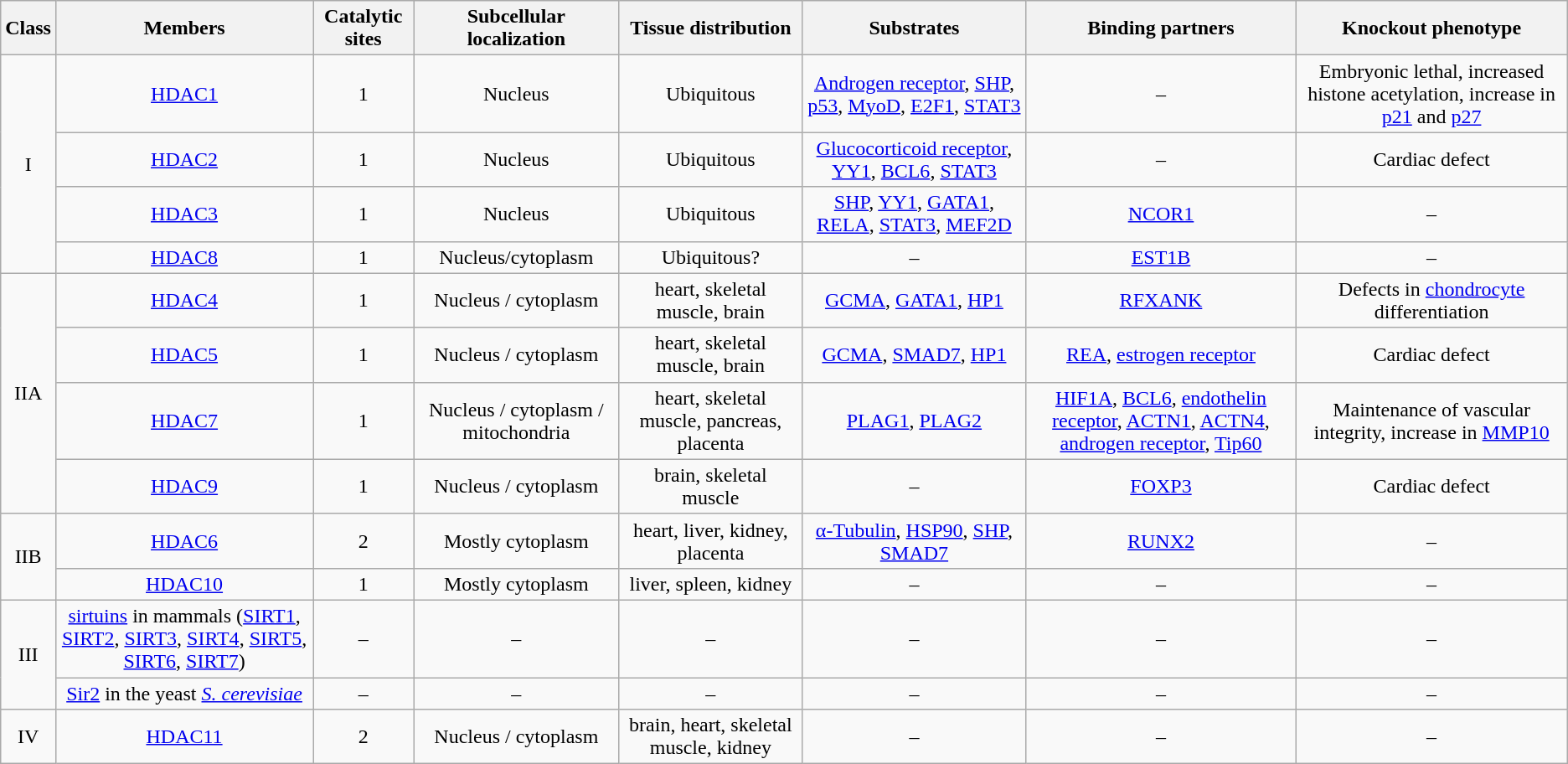<table class="wikitable" style="text-align: center; ">
<tr>
<th>Class</th>
<th>Members</th>
<th>Catalytic sites</th>
<th>Subcellular localization</th>
<th>Tissue distribution</th>
<th>Substrates</th>
<th>Binding partners</th>
<th>Knockout phenotype</th>
</tr>
<tr>
<td rowspan="4">I</td>
<td><a href='#'>HDAC1</a></td>
<td>1</td>
<td>Nucleus</td>
<td>Ubiquitous</td>
<td><a href='#'>Androgen receptor</a>, <a href='#'>SHP</a>, <a href='#'>p53</a>, <a href='#'>MyoD</a>, <a href='#'>E2F1</a>, <a href='#'>STAT3</a></td>
<td>–</td>
<td>Embryonic lethal, increased histone acetylation, increase in <a href='#'>p21</a> and <a href='#'>p27</a></td>
</tr>
<tr>
<td><a href='#'>HDAC2</a></td>
<td>1</td>
<td>Nucleus</td>
<td>Ubiquitous</td>
<td><a href='#'>Glucocorticoid receptor</a>, <a href='#'>YY1</a>, <a href='#'>BCL6</a>, <a href='#'>STAT3</a></td>
<td>–</td>
<td>Cardiac defect</td>
</tr>
<tr>
<td><a href='#'>HDAC3</a></td>
<td>1</td>
<td>Nucleus</td>
<td>Ubiquitous</td>
<td><a href='#'>SHP</a>, <a href='#'>YY1</a>, <a href='#'>GATA1</a>, <a href='#'>RELA</a>, <a href='#'>STAT3</a>, <a href='#'>MEF2D</a></td>
<td><a href='#'>NCOR1</a></td>
<td>–</td>
</tr>
<tr>
<td><a href='#'>HDAC8</a></td>
<td>1</td>
<td>Nucleus/cytoplasm</td>
<td>Ubiquitous?</td>
<td>–</td>
<td><a href='#'>EST1B</a></td>
<td>–</td>
</tr>
<tr>
<td rowspan="4">IIA</td>
<td><a href='#'>HDAC4</a></td>
<td>1</td>
<td>Nucleus / cytoplasm</td>
<td>heart, skeletal muscle, brain</td>
<td><a href='#'>GCMA</a>, <a href='#'>GATA1</a>, <a href='#'>HP1</a></td>
<td><a href='#'>RFXANK</a></td>
<td>Defects in <a href='#'>chondrocyte</a> differentiation</td>
</tr>
<tr>
<td><a href='#'>HDAC5</a></td>
<td>1</td>
<td>Nucleus / cytoplasm</td>
<td>heart, skeletal muscle, brain</td>
<td><a href='#'>GCMA</a>, <a href='#'>SMAD7</a>, <a href='#'>HP1</a></td>
<td><a href='#'>REA</a>, <a href='#'>estrogen receptor</a></td>
<td>Cardiac defect</td>
</tr>
<tr>
<td><a href='#'>HDAC7</a></td>
<td>1</td>
<td>Nucleus / cytoplasm / mitochondria</td>
<td>heart, skeletal muscle, pancreas, placenta</td>
<td><a href='#'>PLAG1</a>, <a href='#'>PLAG2</a></td>
<td><a href='#'>HIF1A</a>, <a href='#'>BCL6</a>, <a href='#'>endothelin receptor</a>, <a href='#'>ACTN1</a>, <a href='#'>ACTN4</a>, <a href='#'>androgen receptor</a>, <a href='#'>Tip60</a></td>
<td>Maintenance of vascular integrity, increase in <a href='#'>MMP10</a></td>
</tr>
<tr>
<td><a href='#'>HDAC9</a></td>
<td>1</td>
<td>Nucleus / cytoplasm</td>
<td>brain, skeletal muscle</td>
<td>–</td>
<td><a href='#'>FOXP3</a></td>
<td>Cardiac defect</td>
</tr>
<tr>
<td rowspan="2">IIB</td>
<td><a href='#'>HDAC6</a></td>
<td>2</td>
<td>Mostly cytoplasm</td>
<td>heart, liver, kidney, placenta</td>
<td><a href='#'>α-Tubulin</a>, <a href='#'>HSP90</a>, <a href='#'>SHP</a>, <a href='#'>SMAD7</a></td>
<td><a href='#'>RUNX2</a></td>
<td>–</td>
</tr>
<tr>
<td><a href='#'>HDAC10</a></td>
<td>1</td>
<td>Mostly cytoplasm</td>
<td>liver, spleen, kidney</td>
<td>–</td>
<td>–</td>
<td>–</td>
</tr>
<tr>
<td rowspan="2">III</td>
<td><a href='#'>sirtuins</a> in mammals (<a href='#'>SIRT1</a>, <a href='#'>SIRT2</a>, <a href='#'>SIRT3</a>, <a href='#'>SIRT4</a>, <a href='#'>SIRT5</a>, <a href='#'>SIRT6</a>, <a href='#'>SIRT7</a>)</td>
<td>–</td>
<td>–</td>
<td>–</td>
<td>–</td>
<td>–</td>
<td>–</td>
</tr>
<tr>
<td><a href='#'>Sir2</a> in the yeast <em><a href='#'>S. cerevisiae</a></em></td>
<td>–</td>
<td>–</td>
<td>–</td>
<td>–</td>
<td>–</td>
<td>–</td>
</tr>
<tr>
<td>IV</td>
<td><a href='#'>HDAC11</a></td>
<td>2</td>
<td>Nucleus / cytoplasm</td>
<td>brain, heart, skeletal muscle, kidney</td>
<td>–</td>
<td>–</td>
<td>–</td>
</tr>
</table>
